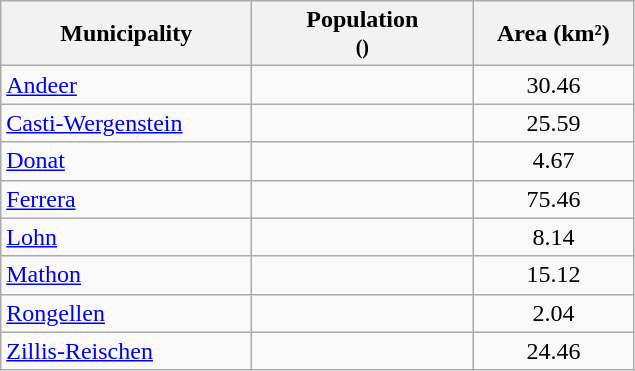<table class="wikitable">
<tr>
<th width="160">Municipality</th>
<th width="140">Population <br><small>()</small></th>
<th width="100">Area (km²)</th>
</tr>
<tr>
<td><a href='#'>Andeer</a></td>
<td align="center"></td>
<td align="center">30.46</td>
</tr>
<tr>
<td><a href='#'>Casti-Wergenstein</a></td>
<td align="center"></td>
<td align="center">25.59</td>
</tr>
<tr>
<td><a href='#'>Donat</a></td>
<td align="center"></td>
<td align="center">4.67</td>
</tr>
<tr>
<td><a href='#'>Ferrera</a></td>
<td align="center"></td>
<td align="center">75.46</td>
</tr>
<tr>
<td><a href='#'>Lohn</a></td>
<td align="center"></td>
<td align="center">8.14</td>
</tr>
<tr>
<td><a href='#'>Mathon</a></td>
<td align="center"></td>
<td align="center">15.12</td>
</tr>
<tr>
<td><a href='#'>Rongellen</a></td>
<td align="center"></td>
<td align="center">2.04</td>
</tr>
<tr>
<td><a href='#'>Zillis-Reischen</a></td>
<td align="center"></td>
<td align="center">24.46</td>
</tr>
</table>
